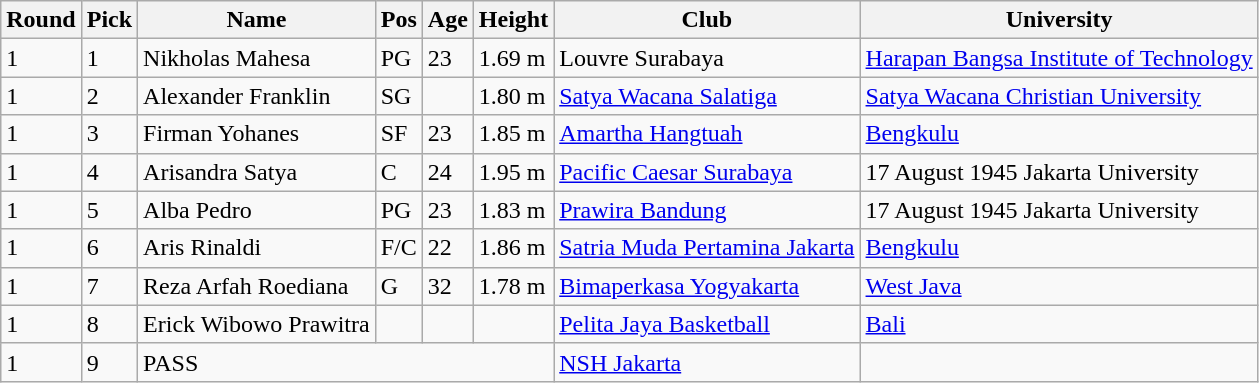<table class="wikitable sortable">
<tr>
<th>Round</th>
<th>Pick</th>
<th>Name</th>
<th>Pos</th>
<th>Age</th>
<th>Height</th>
<th>Club</th>
<th>University</th>
</tr>
<tr>
<td>1</td>
<td>1</td>
<td>Nikholas Mahesa</td>
<td>PG</td>
<td>23</td>
<td>1.69 m</td>
<td>Louvre Surabaya</td>
<td> <a href='#'>Harapan Bangsa Institute of Technology</a></td>
</tr>
<tr>
<td>1</td>
<td>2</td>
<td>Alexander Franklin</td>
<td>SG</td>
<td></td>
<td>1.80 m</td>
<td><a href='#'>Satya Wacana Salatiga</a></td>
<td> <a href='#'>Satya Wacana Christian University</a></td>
</tr>
<tr>
<td>1</td>
<td>3</td>
<td>Firman Yohanes</td>
<td>SF</td>
<td>23</td>
<td>1.85 m</td>
<td><a href='#'>Amartha Hangtuah</a></td>
<td> <a href='#'>Bengkulu</a></td>
</tr>
<tr>
<td>1</td>
<td>4</td>
<td>Arisandra Satya</td>
<td>C</td>
<td>24</td>
<td>1.95 m</td>
<td><a href='#'>Pacific Caesar Surabaya</a></td>
<td> 17 August 1945 Jakarta University</td>
</tr>
<tr>
<td>1</td>
<td>5</td>
<td>Alba Pedro</td>
<td>PG</td>
<td>23</td>
<td>1.83 m</td>
<td><a href='#'>Prawira Bandung</a></td>
<td> 17 August 1945 Jakarta University</td>
</tr>
<tr>
<td>1</td>
<td>6</td>
<td>Aris Rinaldi</td>
<td>F/C</td>
<td>22</td>
<td>1.86 m</td>
<td><a href='#'>Satria Muda Pertamina Jakarta</a></td>
<td> <a href='#'>Bengkulu</a></td>
</tr>
<tr>
<td>1</td>
<td>7</td>
<td>Reza Arfah Roediana</td>
<td>G</td>
<td>32</td>
<td>1.78 m</td>
<td><a href='#'>Bimaperkasa Yogyakarta</a></td>
<td> <a href='#'>West Java</a></td>
</tr>
<tr>
<td>1</td>
<td>8</td>
<td>Erick Wibowo Prawitra</td>
<td></td>
<td></td>
<td></td>
<td><a href='#'>Pelita Jaya Basketball</a></td>
<td> <a href='#'>Bali</a></td>
</tr>
<tr>
<td>1</td>
<td>9</td>
<td colspan="4">PASS</td>
<td><a href='#'>NSH Jakarta</a></td>
<td></td>
</tr>
</table>
